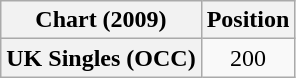<table class="wikitable plainrowheaders" style="text-align:center">
<tr>
<th>Chart (2009)</th>
<th>Position</th>
</tr>
<tr>
<th scope="row">UK Singles (OCC)</th>
<td>200</td>
</tr>
</table>
